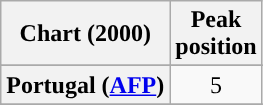<table class="wikitable plainrowheaders sortable" style="text-align:center">
<tr>
<th>Chart (2000)</th>
<th>Peak<br>position</th>
</tr>
<tr>
</tr>
<tr>
</tr>
<tr>
</tr>
<tr>
</tr>
<tr>
</tr>
<tr>
<th scope="row">Portugal (<a href='#'>AFP</a>)</th>
<td>5</td>
</tr>
<tr>
</tr>
<tr>
</tr>
<tr>
</tr>
<tr>
</tr>
</table>
